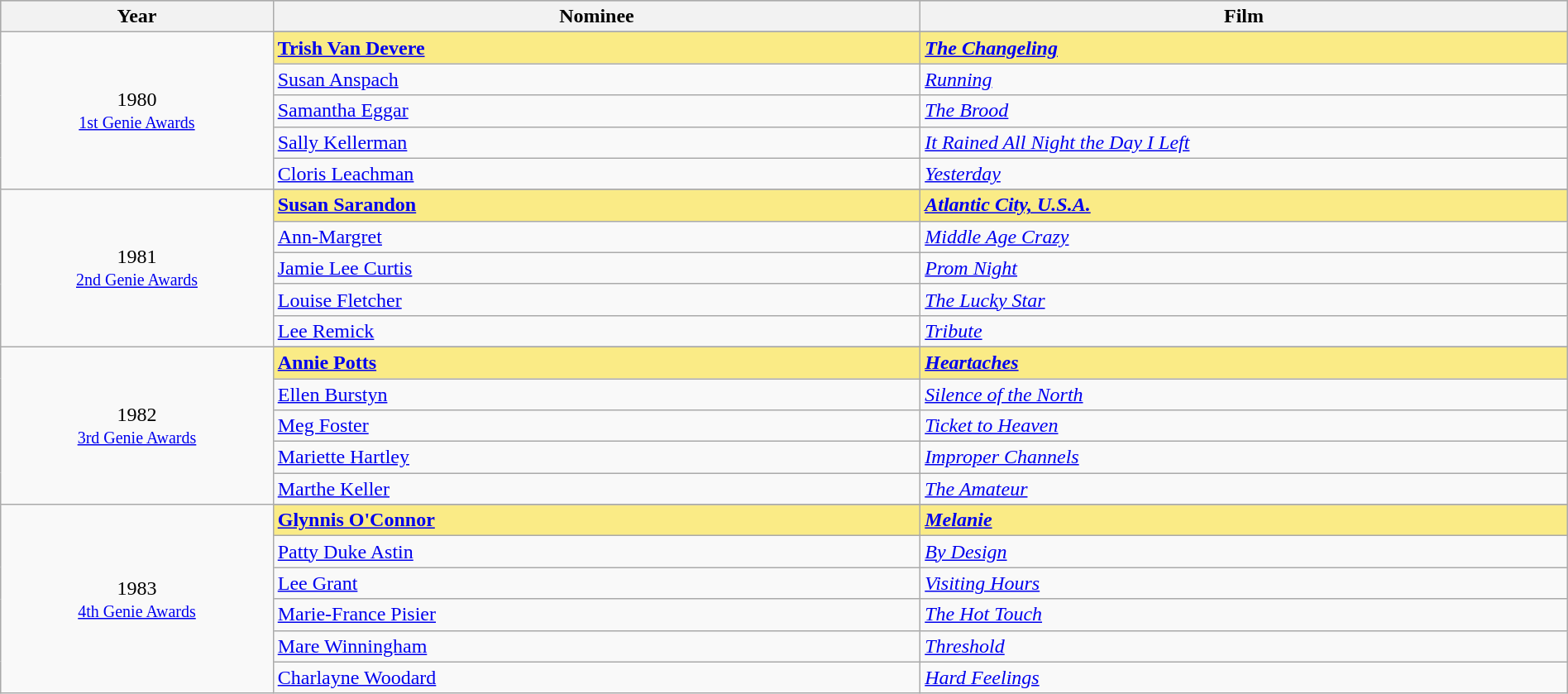<table class="wikitable" style="width:100%;">
<tr style="background:#bebebe;">
<th style="width:8%;">Year</th>
<th style="width:19%;">Nominee</th>
<th style="width:19%;">Film</th>
</tr>
<tr>
<td rowspan="6" align="center">1980 <br> <small><a href='#'>1st Genie Awards</a></small></td>
</tr>
<tr style="background:#FAEB86;">
<td><strong><a href='#'>Trish Van Devere</a></strong></td>
<td><strong><em><a href='#'>The Changeling</a></em></strong></td>
</tr>
<tr>
<td><a href='#'>Susan Anspach</a></td>
<td><em><a href='#'>Running</a></em></td>
</tr>
<tr>
<td><a href='#'>Samantha Eggar</a></td>
<td><em><a href='#'>The Brood</a></em></td>
</tr>
<tr>
<td><a href='#'>Sally Kellerman</a></td>
<td><em><a href='#'>It Rained All Night the Day I Left</a></em></td>
</tr>
<tr>
<td><a href='#'>Cloris Leachman</a></td>
<td><em><a href='#'>Yesterday</a></em></td>
</tr>
<tr>
<td rowspan="6" align="center">1981 <br> <small><a href='#'>2nd Genie Awards</a></small></td>
</tr>
<tr style="background:#FAEB86;">
<td><strong><a href='#'>Susan Sarandon</a></strong></td>
<td><strong><em><a href='#'>Atlantic City, U.S.A.</a></em></strong></td>
</tr>
<tr>
<td><a href='#'>Ann-Margret</a></td>
<td><em><a href='#'>Middle Age Crazy</a></em></td>
</tr>
<tr>
<td><a href='#'>Jamie Lee Curtis</a></td>
<td><em><a href='#'>Prom Night</a></em></td>
</tr>
<tr>
<td><a href='#'>Louise Fletcher</a></td>
<td><em><a href='#'>The Lucky Star</a></em></td>
</tr>
<tr>
<td><a href='#'>Lee Remick</a></td>
<td><em><a href='#'>Tribute</a></em></td>
</tr>
<tr>
<td rowspan="6" align="center">1982 <br> <small><a href='#'>3rd Genie Awards</a></small></td>
</tr>
<tr style="background:#FAEB86;">
<td><strong><a href='#'>Annie Potts</a></strong></td>
<td><strong><em><a href='#'>Heartaches</a></em></strong></td>
</tr>
<tr>
<td><a href='#'>Ellen Burstyn</a></td>
<td><em><a href='#'>Silence of the North</a></em></td>
</tr>
<tr>
<td><a href='#'>Meg Foster</a></td>
<td><em><a href='#'>Ticket to Heaven</a></em></td>
</tr>
<tr>
<td><a href='#'>Mariette Hartley</a></td>
<td><em><a href='#'>Improper Channels</a></em></td>
</tr>
<tr>
<td><a href='#'>Marthe Keller</a></td>
<td><em><a href='#'>The Amateur</a></em></td>
</tr>
<tr>
<td rowspan="7" align="center">1983 <br> <small><a href='#'>4th Genie Awards</a></small></td>
</tr>
<tr style="background:#FAEB86;">
<td><strong><a href='#'>Glynnis O'Connor</a></strong></td>
<td><strong><em><a href='#'>Melanie</a></em></strong></td>
</tr>
<tr>
<td><a href='#'>Patty Duke Astin</a></td>
<td><em><a href='#'>By Design</a></em></td>
</tr>
<tr>
<td><a href='#'>Lee Grant</a></td>
<td><em><a href='#'>Visiting Hours</a></em></td>
</tr>
<tr>
<td><a href='#'>Marie-France Pisier</a></td>
<td><em><a href='#'>The Hot Touch</a></em></td>
</tr>
<tr>
<td><a href='#'>Mare Winningham</a></td>
<td><em><a href='#'>Threshold</a></em></td>
</tr>
<tr>
<td><a href='#'>Charlayne Woodard</a></td>
<td><em><a href='#'>Hard Feelings</a></em></td>
</tr>
</table>
